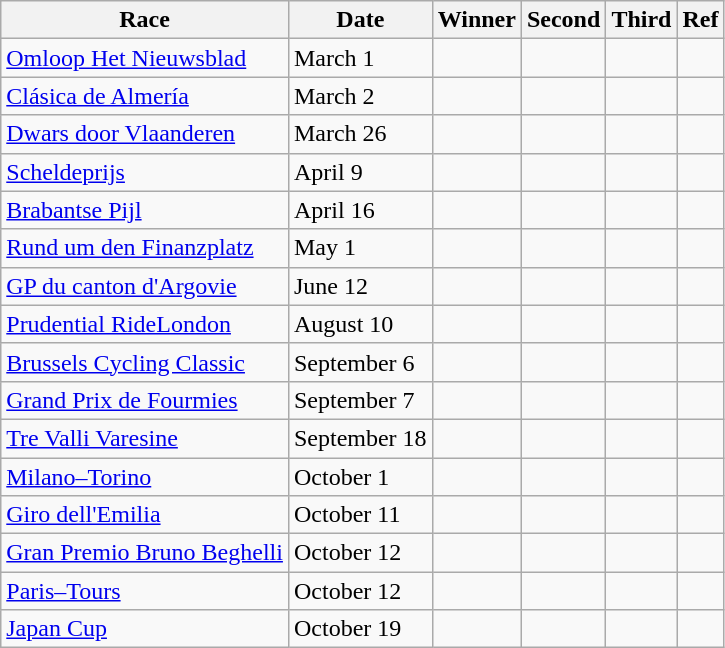<table class="wikitable">
<tr>
<th>Race</th>
<th>Date</th>
<th>Winner</th>
<th>Second</th>
<th>Third</th>
<th>Ref</th>
</tr>
<tr>
<td> <a href='#'>Omloop Het Nieuwsblad</a></td>
<td>March 1</td>
<td></td>
<td></td>
<td></td>
<td align=center></td>
</tr>
<tr>
<td> <a href='#'>Clásica de Almería</a></td>
<td>March 2</td>
<td></td>
<td></td>
<td></td>
<td align=center></td>
</tr>
<tr>
<td> <a href='#'>Dwars door Vlaanderen</a></td>
<td>March 26</td>
<td></td>
<td></td>
<td></td>
<td align=center></td>
</tr>
<tr>
<td> <a href='#'>Scheldeprijs</a></td>
<td>April 9</td>
<td></td>
<td></td>
<td></td>
<td align=center></td>
</tr>
<tr>
<td> <a href='#'>Brabantse Pijl</a></td>
<td>April 16</td>
<td></td>
<td></td>
<td></td>
<td align=center></td>
</tr>
<tr>
<td> <a href='#'>Rund um den Finanzplatz</a></td>
<td>May 1</td>
<td></td>
<td></td>
<td></td>
<td align=center></td>
</tr>
<tr>
<td> <a href='#'>GP du canton d'Argovie</a></td>
<td>June 12</td>
<td></td>
<td></td>
<td></td>
<td align=center></td>
</tr>
<tr>
<td> <a href='#'>Prudential RideLondon</a></td>
<td>August 10</td>
<td></td>
<td></td>
<td></td>
<td align=center></td>
</tr>
<tr>
<td> <a href='#'>Brussels Cycling Classic</a></td>
<td>September 6</td>
<td></td>
<td></td>
<td></td>
<td align=center></td>
</tr>
<tr>
<td> <a href='#'>Grand Prix de Fourmies</a></td>
<td>September 7</td>
<td></td>
<td></td>
<td></td>
<td align=center></td>
</tr>
<tr>
<td> <a href='#'>Tre Valli Varesine</a></td>
<td>September 18</td>
<td></td>
<td></td>
<td></td>
<td align=center></td>
</tr>
<tr>
<td> <a href='#'>Milano–Torino</a></td>
<td>October 1</td>
<td></td>
<td></td>
<td></td>
<td align=center></td>
</tr>
<tr>
<td> <a href='#'>Giro dell'Emilia</a></td>
<td>October 11</td>
<td></td>
<td></td>
<td></td>
<td align=center></td>
</tr>
<tr>
<td> <a href='#'>Gran Premio Bruno Beghelli</a></td>
<td>October 12</td>
<td></td>
<td></td>
<td></td>
<td align=center></td>
</tr>
<tr>
<td> <a href='#'>Paris–Tours</a></td>
<td>October 12</td>
<td></td>
<td></td>
<td></td>
</tr>
<tr>
<td> <a href='#'>Japan Cup</a></td>
<td>October 19</td>
<td></td>
<td></td>
<td></td>
<td align=center></td>
</tr>
</table>
